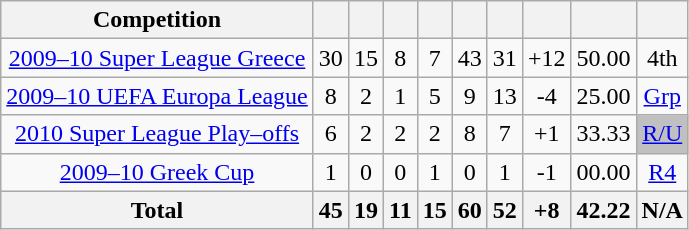<table class="wikitable" style="text-align:center">
<tr>
<th>Competition</th>
<th></th>
<th></th>
<th></th>
<th></th>
<th></th>
<th></th>
<th></th>
<th></th>
<th></th>
</tr>
<tr>
<td><a href='#'>2009–10 Super League Greece</a></td>
<td>30</td>
<td>15</td>
<td>8</td>
<td>7</td>
<td>43</td>
<td>31</td>
<td>+12</td>
<td>50.00</td>
<td>4th</td>
</tr>
<tr>
<td><a href='#'>2009–10 UEFA Europa League</a></td>
<td>8</td>
<td>2</td>
<td>1</td>
<td>5</td>
<td>9</td>
<td>13</td>
<td>-4</td>
<td>25.00</td>
<td><a href='#'>Grp</a></td>
</tr>
<tr>
<td><a href='#'>2010 Super League Play–offs</a></td>
<td>6</td>
<td>2</td>
<td>2</td>
<td>2</td>
<td>8</td>
<td>7</td>
<td>+1</td>
<td>33.33</td>
<td bgcolor=#C0C0C0><a href='#'>R/U</a></td>
</tr>
<tr>
<td><a href='#'>2009–10 Greek Cup</a></td>
<td>1</td>
<td>0</td>
<td>0</td>
<td>1</td>
<td>0</td>
<td>1</td>
<td>-1</td>
<td>00.00</td>
<td><a href='#'>R4</a></td>
</tr>
<tr>
<th>Total</th>
<th>45</th>
<th>19</th>
<th>11</th>
<th>15</th>
<th>60</th>
<th>52</th>
<th>+8</th>
<th>42.22</th>
<th>N/A</th>
</tr>
</table>
